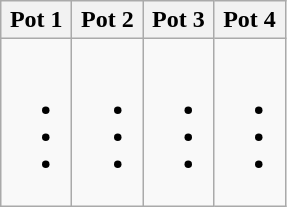<table class="wikitable">
<tr>
<th>Pot 1</th>
<th>Pot 2</th>
<th>Pot 3</th>
<th>Pot 4</th>
</tr>
<tr>
<td><br><ul><li></li><li></li><li></li></ul></td>
<td><br><ul><li></li><li></li><li></li></ul></td>
<td><br><ul><li></li><li></li><li></li></ul></td>
<td><br><ul><li></li><li></li><li></li></ul></td>
</tr>
</table>
